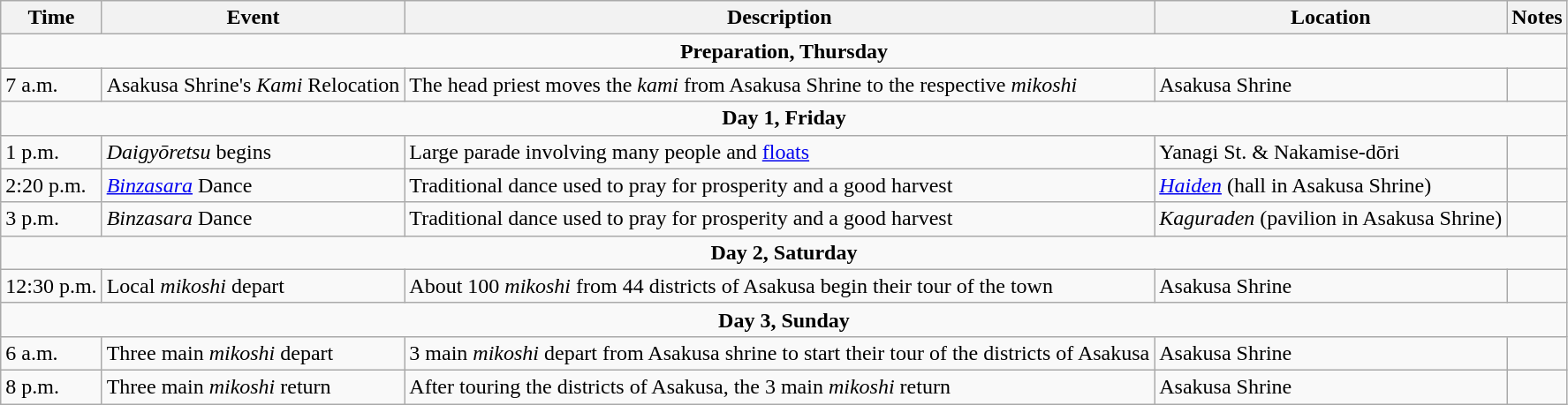<table class="wikitable">
<tr>
<th>Time</th>
<th>Event</th>
<th>Description</th>
<th>Location</th>
<th>Notes</th>
</tr>
<tr>
<td colspan="5" align="center"><strong>Preparation, Thursday</strong></td>
</tr>
<tr>
<td>7 a.m.</td>
<td>Asakusa Shrine's <em>Kami</em> Relocation</td>
<td>The head priest moves the <em>kami</em> from Asakusa Shrine to the respective <em>mikoshi</em></td>
<td>Asakusa Shrine</td>
<td></td>
</tr>
<tr>
<td colspan="5" align="center"><strong>Day 1, Friday</strong></td>
</tr>
<tr>
<td>1 p.m.</td>
<td><em>Daigyōretsu</em> begins</td>
<td>Large parade involving many people and <a href='#'>floats</a></td>
<td>Yanagi St. & Nakamise-dōri</td>
<td></td>
</tr>
<tr>
<td>2:20 p.m.</td>
<td><em><a href='#'>Binzasara</a></em> Dance</td>
<td>Traditional dance used to pray for prosperity and a good harvest</td>
<td><em><a href='#'>Haiden</a></em> (hall in Asakusa Shrine)</td>
<td></td>
</tr>
<tr>
<td>3 p.m.</td>
<td><em>Binzasara</em> Dance</td>
<td>Traditional dance used to pray for prosperity and a good harvest</td>
<td><em>Kaguraden</em> (pavilion in Asakusa Shrine)</td>
<td></td>
</tr>
<tr>
<td colspan="5" align="center"><strong>Day 2, Saturday</strong></td>
</tr>
<tr>
<td>12:30 p.m.</td>
<td>Local <em>mikoshi</em> depart</td>
<td>About 100 <em>mikoshi</em> from 44 districts of Asakusa begin their tour of the town</td>
<td>Asakusa Shrine</td>
<td></td>
</tr>
<tr>
<td colspan="5" align="center"><strong>Day 3, Sunday</strong></td>
</tr>
<tr>
<td>6 a.m.</td>
<td>Three main <em>mikoshi</em> depart</td>
<td>3 main <em>mikoshi</em> depart from Asakusa shrine to start their tour of the districts of Asakusa</td>
<td>Asakusa Shrine</td>
<td></td>
</tr>
<tr>
<td>8 p.m.</td>
<td>Three main <em>mikoshi</em> return</td>
<td>After touring the districts of Asakusa, the 3 main <em>mikoshi</em> return</td>
<td>Asakusa Shrine</td>
<td></td>
</tr>
</table>
